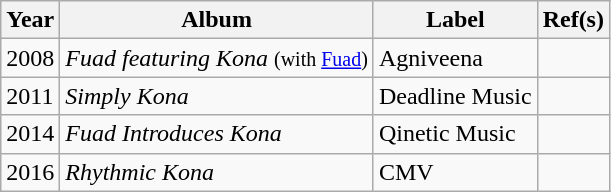<table class="wikitable">
<tr>
<th>Year</th>
<th>Album</th>
<th>Label</th>
<th>Ref(s)</th>
</tr>
<tr>
<td>2008</td>
<td><em>Fuad featuring Kona</em> <small>(with <a href='#'>Fuad</a>)</small></td>
<td>Agniveena</td>
<td></td>
</tr>
<tr>
<td>2011</td>
<td><em>Simply Kona</em></td>
<td>Deadline Music</td>
<td></td>
</tr>
<tr>
<td>2014</td>
<td><em>Fuad Introduces Kona</em></td>
<td>Qinetic Music</td>
<td></td>
</tr>
<tr>
<td>2016</td>
<td><em>Rhythmic Kona</em></td>
<td>CMV</td>
<td></td>
</tr>
</table>
